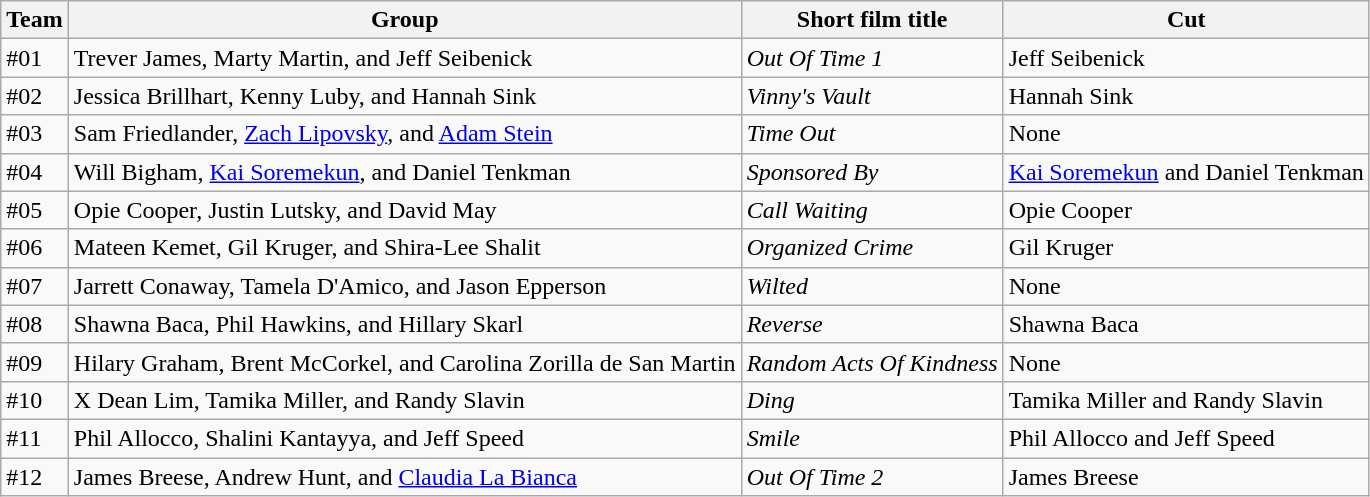<table class="wikitable">
<tr>
<th>Team</th>
<th>Group</th>
<th>Short film title</th>
<th>Cut</th>
</tr>
<tr>
<td>#01</td>
<td>Trever James, Marty Martin, and Jeff Seibenick</td>
<td><em>Out Of Time 1</em></td>
<td>Jeff Seibenick</td>
</tr>
<tr>
<td>#02</td>
<td>Jessica Brillhart, Kenny Luby, and Hannah Sink</td>
<td><em>Vinny's Vault</em></td>
<td>Hannah Sink</td>
</tr>
<tr>
<td>#03</td>
<td>Sam Friedlander, <a href='#'>Zach Lipovsky</a>, and <a href='#'>Adam Stein</a></td>
<td><em>Time Out</em></td>
<td>None</td>
</tr>
<tr>
<td>#04</td>
<td>Will Bigham, <a href='#'>Kai Soremekun</a>, and Daniel Tenkman</td>
<td><em>Sponsored By</em></td>
<td><a href='#'>Kai Soremekun</a> and Daniel Tenkman</td>
</tr>
<tr>
<td>#05</td>
<td>Opie Cooper, Justin Lutsky, and David May</td>
<td><em>Call Waiting</em></td>
<td>Opie Cooper</td>
</tr>
<tr>
<td>#06</td>
<td>Mateen Kemet, Gil Kruger, and Shira-Lee Shalit</td>
<td><em>Organized Crime</em></td>
<td>Gil Kruger</td>
</tr>
<tr>
<td>#07</td>
<td>Jarrett Conaway, Tamela D'Amico, and Jason Epperson</td>
<td><em>Wilted</em></td>
<td>None</td>
</tr>
<tr>
<td>#08</td>
<td>Shawna Baca, Phil Hawkins, and Hillary Skarl</td>
<td><em>Reverse</em></td>
<td>Shawna Baca</td>
</tr>
<tr>
<td>#09</td>
<td>Hilary Graham, Brent McCorkel, and Carolina Zorilla de San Martin</td>
<td><em>Random Acts Of Kindness</em></td>
<td>None</td>
</tr>
<tr>
<td>#10</td>
<td>X Dean Lim, Tamika Miller, and Randy Slavin</td>
<td><em>Ding</em></td>
<td>Tamika Miller and Randy Slavin</td>
</tr>
<tr>
<td>#11</td>
<td>Phil Allocco, Shalini Kantayya, and Jeff Speed</td>
<td><em>Smile</em></td>
<td>Phil Allocco and Jeff Speed</td>
</tr>
<tr>
<td>#12</td>
<td>James Breese, Andrew Hunt, and <a href='#'>Claudia La Bianca</a></td>
<td><em>Out Of Time 2</em></td>
<td>James Breese</td>
</tr>
</table>
